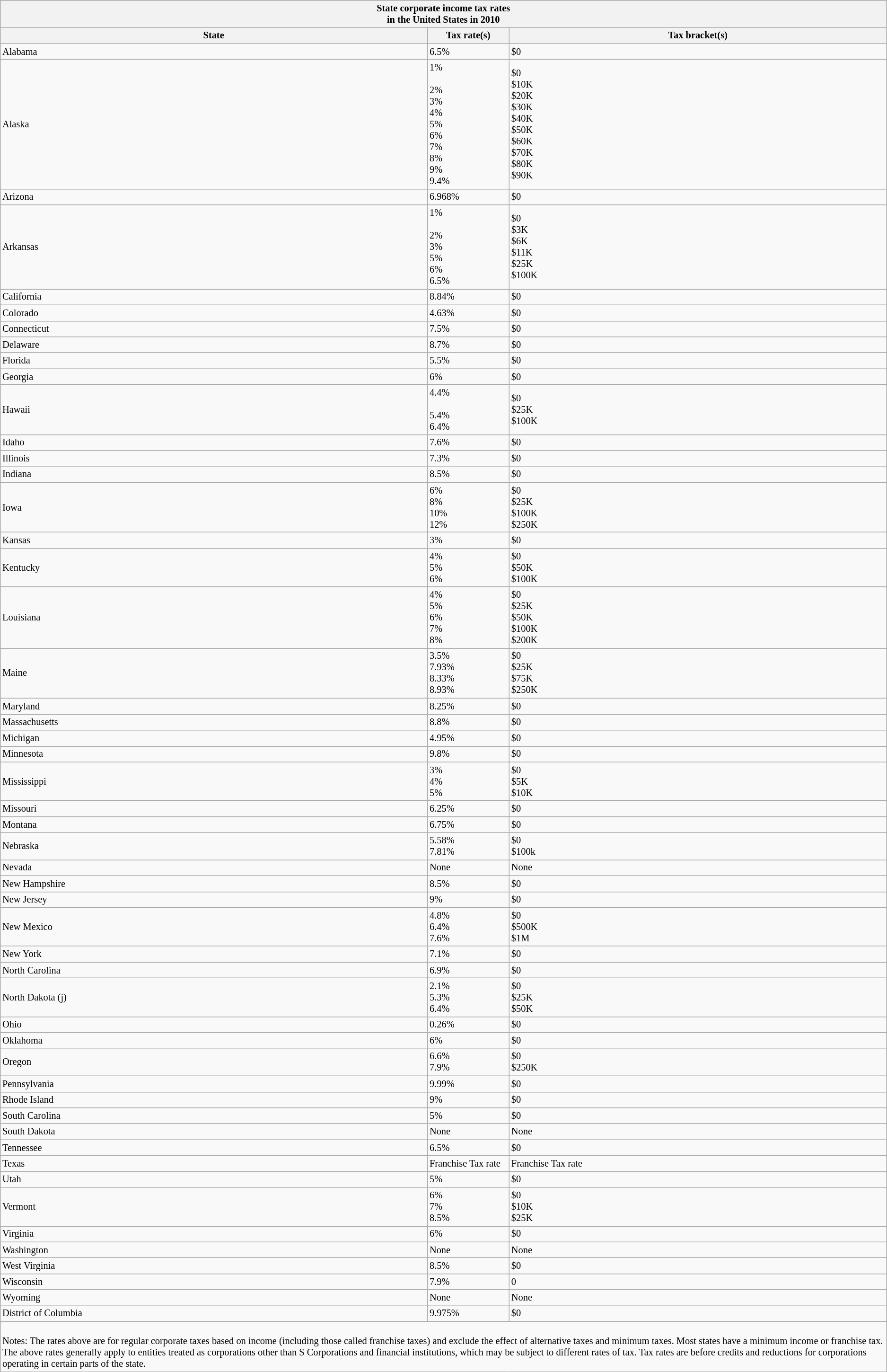<table class="wikitable sortable collapsible collapsed" align="right" style="margin:0 0 1em 1em; font-size: 85%; width:auto">
<tr style="background:#CCC;">
<th colspan=3>State corporate income tax rates <br> in the United States in 2010</th>
</tr>
<tr>
<th>State</th>
<th style="width:8em">Tax rate(s)</th>
<th>Tax bracket(s)</th>
</tr>
<tr>
<td>Alabama</td>
<td>6.5%</td>
<td>$0</td>
</tr>
<tr>
<td>Alaska</td>
<td>1%<br><br>2%<br>
3%<br>
4%<br>
5%<br>
6%<br>
7%<br>
8%<br>
9%<br>
9.4%</td>
<td>$0<br>$10K<br>
$20K<br>
$30K<br>
$40K<br>
$50K<br>
$60K<br>
$70K<br>
$80K<br>
$90K</td>
</tr>
<tr>
<td>Arizona</td>
<td>6.968%</td>
<td>$0</td>
</tr>
<tr>
<td>Arkansas</td>
<td>1%<br><br>2%<br>
3%<br>
5%<br>
6%<br>
6.5%</td>
<td>$0<br>$3K<br>
$6K<br>
$11K<br>
$25K<br>
$100K</td>
</tr>
<tr>
<td>California</td>
<td>8.84%</td>
<td>$0</td>
</tr>
<tr>
<td>Colorado</td>
<td>4.63%</td>
<td>$0</td>
</tr>
<tr>
<td>Connecticut</td>
<td>7.5%</td>
<td>$0</td>
</tr>
<tr>
<td>Delaware</td>
<td>8.7%</td>
<td>$0</td>
</tr>
<tr>
<td>Florida</td>
<td>5.5%</td>
<td>$0</td>
</tr>
<tr>
<td>Georgia</td>
<td>6%</td>
<td>$0</td>
</tr>
<tr>
<td>Hawaii</td>
<td>4.4%<br><br>5.4%<br>
6.4%</td>
<td>$0<br>$25K<br>
$100K</td>
</tr>
<tr>
<td>Idaho</td>
<td>7.6%</td>
<td>$0</td>
</tr>
<tr>
<td>Illinois</td>
<td>7.3%</td>
<td>$0</td>
</tr>
<tr>
<td>Indiana</td>
<td>8.5%</td>
<td>$0</td>
</tr>
<tr>
<td>Iowa</td>
<td>6%<br>8%<br>10%<br>12%</td>
<td>$0<br>$25K<br>
$100K<br>
$250K</td>
</tr>
<tr>
<td>Kansas</td>
<td>3%</td>
<td>$0</td>
</tr>
<tr>
<td>Kentucky</td>
<td>4%<br>5%<br>6%</td>
<td>$0<br>$50K<br>
$100K</td>
</tr>
<tr>
<td>Louisiana</td>
<td>4%<br>5%<br>6%<br>7%<br>8%</td>
<td>$0<br>$25K<br>
$50K<br>
$100K<br>
$200K</td>
</tr>
<tr>
<td>Maine</td>
<td>3.5%<br>7.93%<br>8.33%<br>8.93%</td>
<td>$0<br>$25K<br>
$75K<br>
$250K</td>
</tr>
<tr>
<td>Maryland</td>
<td>8.25%</td>
<td>$0</td>
</tr>
<tr>
<td>Massachusetts</td>
<td>8.8%</td>
<td>$0</td>
</tr>
<tr>
<td>Michigan</td>
<td>4.95%</td>
<td>$0</td>
</tr>
<tr>
<td>Minnesota</td>
<td>9.8%</td>
<td>$0</td>
</tr>
<tr>
<td>Mississippi</td>
<td>3%<br>4%<br>5%</td>
<td>$0<br>$5K<br>
$10K</td>
</tr>
<tr>
<td>Missouri</td>
<td>6.25%</td>
<td>$0</td>
</tr>
<tr>
<td>Montana</td>
<td>6.75%</td>
<td>$0</td>
</tr>
<tr>
<td>Nebraska</td>
<td>5.58%<br>7.81%</td>
<td>$0<br>$100k</td>
</tr>
<tr>
<td>Nevada</td>
<td>None</td>
<td>None</td>
</tr>
<tr>
<td>New Hampshire</td>
<td>8.5%</td>
<td>$0</td>
</tr>
<tr>
<td>New Jersey</td>
<td>9%</td>
<td>$0</td>
</tr>
<tr>
<td>New Mexico</td>
<td>4.8%<br>6.4%<br>7.6%</td>
<td>$0<br>$500K<br>
$1M</td>
</tr>
<tr>
<td>New York</td>
<td>7.1%</td>
<td>$0</td>
</tr>
<tr>
<td>North Carolina</td>
<td>6.9%</td>
<td>$0</td>
</tr>
<tr>
<td>North Dakota (j)</td>
<td>2.1%<br>5.3%<br>6.4%</td>
<td>$0<br>$25K<br>
$50K</td>
</tr>
<tr>
<td>Ohio</td>
<td>0.26%</td>
<td>$0</td>
</tr>
<tr>
<td>Oklahoma</td>
<td>6%</td>
<td>$0</td>
</tr>
<tr>
<td>Oregon</td>
<td>6.6%<br>7.9%</td>
<td>$0<br>$250K</td>
</tr>
<tr>
<td>Pennsylvania</td>
<td>9.99%</td>
<td>$0</td>
</tr>
<tr>
<td>Rhode Island</td>
<td>9%</td>
<td>$0</td>
</tr>
<tr>
<td>South Carolina</td>
<td>5%</td>
<td>$0</td>
</tr>
<tr>
<td>South Dakota</td>
<td>None</td>
<td>None</td>
</tr>
<tr>
<td>Tennessee</td>
<td>6.5%</td>
<td>$0</td>
</tr>
<tr>
<td>Texas</td>
<td>Franchise Tax rate</td>
<td>Franchise Tax rate</td>
</tr>
<tr>
<td>Utah</td>
<td>5%</td>
<td>$0</td>
</tr>
<tr>
<td>Vermont</td>
<td>6%<br>7%<br>8.5%</td>
<td>$0<br>$10K<br>
$25K</td>
</tr>
<tr>
<td>Virginia</td>
<td>6%</td>
<td>$0</td>
</tr>
<tr>
<td>Washington</td>
<td>None</td>
<td>None</td>
</tr>
<tr>
<td>West Virginia</td>
<td>8.5%</td>
<td>$0</td>
</tr>
<tr>
<td>Wisconsin</td>
<td>7.9%</td>
<td>0</td>
</tr>
<tr>
<td>Wyoming</td>
<td>None</td>
<td>None</td>
</tr>
<tr>
<td>District of Columbia</td>
<td>9.975%</td>
<td>$0</td>
</tr>
<tr>
<td colspan="3"><br>Notes: The rates above are for regular corporate taxes based on income (including those called franchise taxes) and exclude the effect of alternative taxes and minimum taxes.  Most states have a minimum income or franchise tax.  The above rates generally apply to entities treated as corporations other than S Corporations and financial institutions, which may be subject to different rates of tax.  Tax rates are before credits and reductions for corporations operating in certain parts of the state.<br></td>
</tr>
</table>
